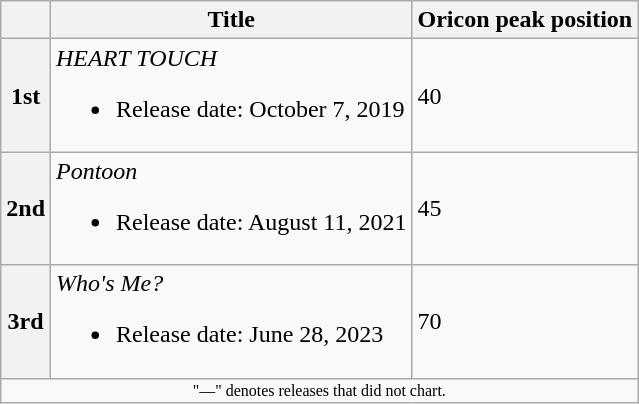<table class="wikitable">
<tr>
<th></th>
<th>Title</th>
<th>Oricon peak position</th>
</tr>
<tr>
<th>1st</th>
<td><em>HEART TOUCH</em><br><ul><li>Release date: October 7, 2019</li></ul></td>
<td>40</td>
</tr>
<tr>
<th>2nd</th>
<td><em>Pontoon</em><br><ul><li>Release date: August 11, 2021</li></ul></td>
<td>45</td>
</tr>
<tr>
<th>3rd</th>
<td><em>Who's Me?</em><br><ul><li>Release date: June 28, 2023</li></ul></td>
<td>70</td>
</tr>
<tr>
<td align="center" colspan="13" style="font-size: 8pt">"—" denotes releases that did not chart.</td>
</tr>
</table>
